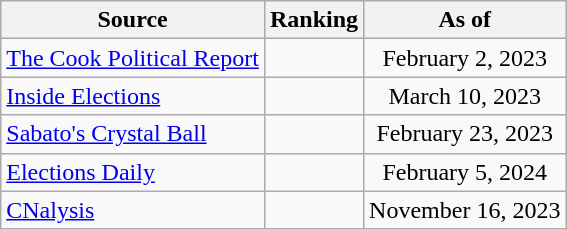<table class="wikitable" style="text-align:center">
<tr>
<th>Source</th>
<th>Ranking</th>
<th>As of</th>
</tr>
<tr>
<td style="text-align:left"><a href='#'>The Cook Political Report</a></td>
<td></td>
<td>February 2, 2023</td>
</tr>
<tr>
<td style="text-align:left"><a href='#'>Inside Elections</a></td>
<td></td>
<td>March 10, 2023</td>
</tr>
<tr>
<td style="text-align:left"><a href='#'>Sabato's Crystal Ball</a></td>
<td></td>
<td>February 23, 2023</td>
</tr>
<tr>
<td style="text-align:left"><a href='#'>Elections Daily</a></td>
<td></td>
<td>February 5, 2024</td>
</tr>
<tr>
<td style="text-align:left"><a href='#'>CNalysis</a></td>
<td></td>
<td>November 16, 2023</td>
</tr>
</table>
